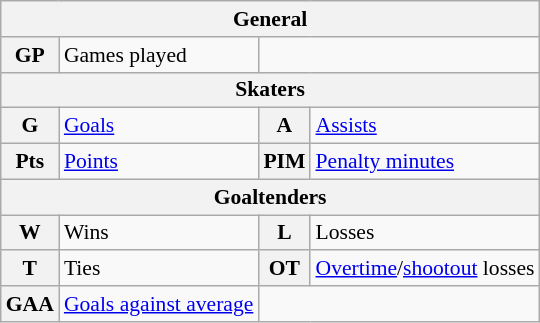<table class="wikitable" style="font-size:90%;">
<tr>
<th colspan="4">General</th>
</tr>
<tr>
<th>GP</th>
<td>Games played</td>
<td colspan="2"> </td>
</tr>
<tr>
<th colspan="4">Skaters</th>
</tr>
<tr>
<th>G</th>
<td><a href='#'>Goals</a></td>
<th>A</th>
<td><a href='#'>Assists</a></td>
</tr>
<tr>
<th>Pts</th>
<td><a href='#'>Points</a></td>
<th>PIM</th>
<td><a href='#'>Penalty minutes</a></td>
</tr>
<tr>
<th colspan="4">Goaltenders</th>
</tr>
<tr>
<th>W</th>
<td>Wins</td>
<th>L</th>
<td>Losses</td>
</tr>
<tr>
<th>T</th>
<td>Ties</td>
<th>OT</th>
<td><a href='#'>Overtime</a>/<a href='#'>shootout</a> losses</td>
</tr>
<tr>
<th>GAA</th>
<td><a href='#'>Goals against average</a></td>
<td colspan="2"> </td>
</tr>
</table>
